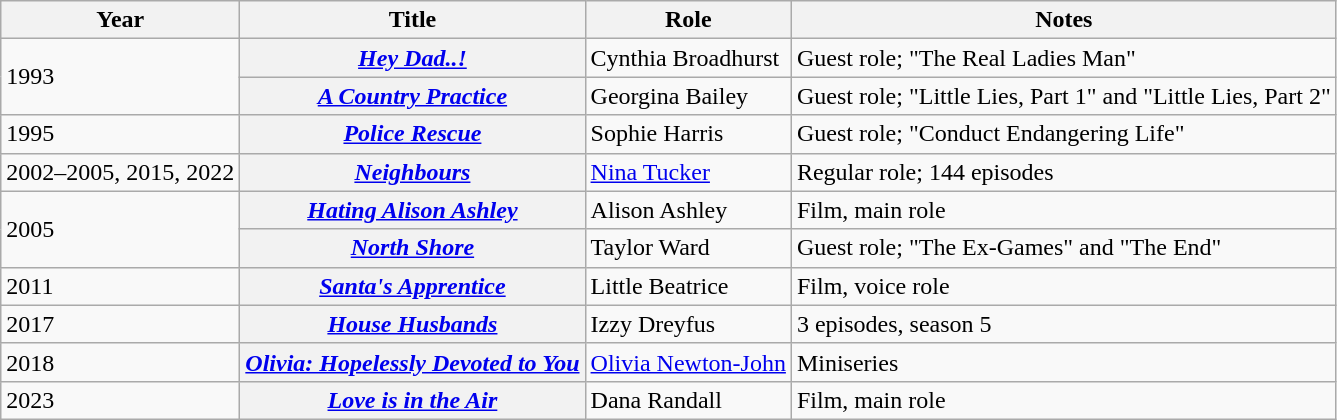<table class="wikitable sortable plainrowheaders">
<tr>
<th scope="col">Year</th>
<th scope="col">Title</th>
<th scope="col">Role</th>
<th scope="col" class="unsortable">Notes</th>
</tr>
<tr>
<td rowspan="2">1993</td>
<th scope="row"><em><a href='#'>Hey Dad..!</a></em></th>
<td>Cynthia Broadhurst</td>
<td>Guest role; "The Real Ladies Man"</td>
</tr>
<tr>
<th scope="row"><em><a href='#'>A Country Practice</a></em></th>
<td>Georgina Bailey</td>
<td>Guest role; "Little Lies, Part 1" and "Little Lies, Part 2"</td>
</tr>
<tr>
<td>1995</td>
<th scope="row"><em><a href='#'>Police Rescue</a></em></th>
<td>Sophie Harris</td>
<td>Guest role; "Conduct Endangering Life"</td>
</tr>
<tr>
<td>2002–2005, 2015, 2022</td>
<th scope="row"><em><a href='#'>Neighbours</a></em></th>
<td><a href='#'>Nina Tucker</a></td>
<td>Regular role; 144 episodes</td>
</tr>
<tr>
<td rowspan="2">2005</td>
<th scope="row"><em><a href='#'>Hating Alison Ashley</a></em></th>
<td>Alison Ashley</td>
<td>Film, main role</td>
</tr>
<tr>
<th scope="row"><em><a href='#'>North Shore</a></em></th>
<td>Taylor Ward</td>
<td>Guest role; "The Ex-Games" and "The End"</td>
</tr>
<tr>
<td>2011</td>
<th scope="row"><em><a href='#'>Santa's Apprentice</a></em></th>
<td>Little Beatrice</td>
<td>Film, voice role</td>
</tr>
<tr>
<td>2017</td>
<th scope="row"><em><a href='#'>House Husbands</a></em></th>
<td>Izzy Dreyfus</td>
<td>3 episodes, season 5</td>
</tr>
<tr>
<td>2018</td>
<th scope="row"><em><a href='#'>Olivia: Hopelessly Devoted to You</a></em></th>
<td><a href='#'>Olivia Newton-John</a></td>
<td>Miniseries</td>
</tr>
<tr>
<td>2023</td>
<th scope="row"><em><a href='#'>Love is in the Air</a></em></th>
<td>Dana Randall</td>
<td>Film, main role</td>
</tr>
</table>
